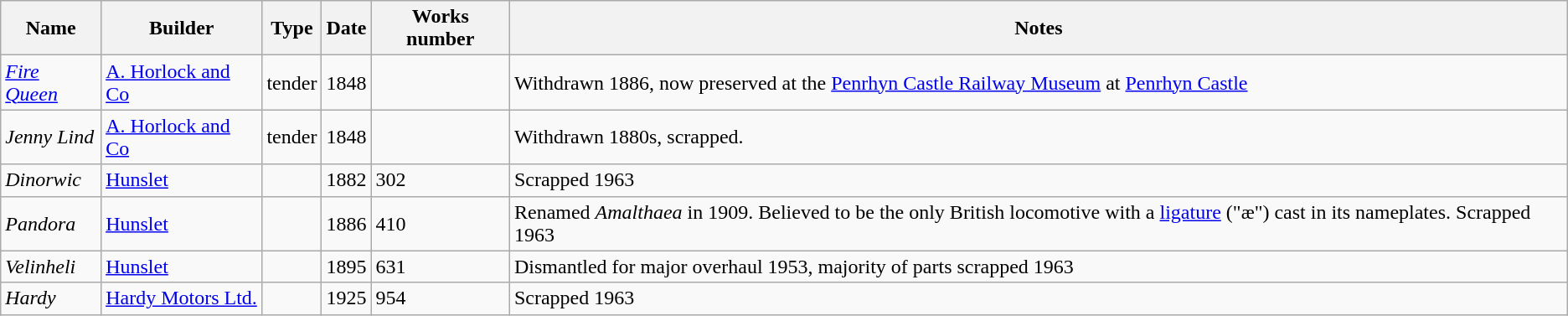<table class="wikitable">
<tr>
<th>Name</th>
<th>Builder</th>
<th>Type</th>
<th>Date</th>
<th>Works number</th>
<th>Notes</th>
</tr>
<tr>
<td><em><a href='#'>Fire Queen</a></em></td>
<td><a href='#'>A. Horlock and Co</a></td>
<td> tender</td>
<td>1848</td>
<td></td>
<td>Withdrawn 1886, now preserved at the <a href='#'>Penrhyn Castle Railway Museum</a> at <a href='#'>Penrhyn Castle</a></td>
</tr>
<tr>
<td><em>Jenny Lind</em></td>
<td><a href='#'>A. Horlock and Co</a></td>
<td> tender</td>
<td>1848</td>
<td></td>
<td>Withdrawn 1880s, scrapped.</td>
</tr>
<tr>
<td><em>Dinorwic</em></td>
<td><a href='#'>Hunslet</a></td>
<td></td>
<td>1882</td>
<td>302</td>
<td>Scrapped 1963</td>
</tr>
<tr>
<td><em>Pandora</em></td>
<td><a href='#'>Hunslet</a></td>
<td></td>
<td>1886</td>
<td>410</td>
<td>Renamed <em>Amalthaea</em> in 1909. Believed to be the only British locomotive with a <a href='#'>ligature</a> ("æ") cast in its nameplates. Scrapped 1963</td>
</tr>
<tr>
<td><em>Velinheli</em></td>
<td><a href='#'>Hunslet</a></td>
<td></td>
<td>1895</td>
<td>631</td>
<td>Dismantled for major overhaul 1953, majority of parts scrapped 1963</td>
</tr>
<tr>
<td><em>Hardy</em></td>
<td><a href='#'>Hardy Motors Ltd.</a></td>
<td></td>
<td>1925</td>
<td>954</td>
<td>Scrapped 1963</td>
</tr>
</table>
